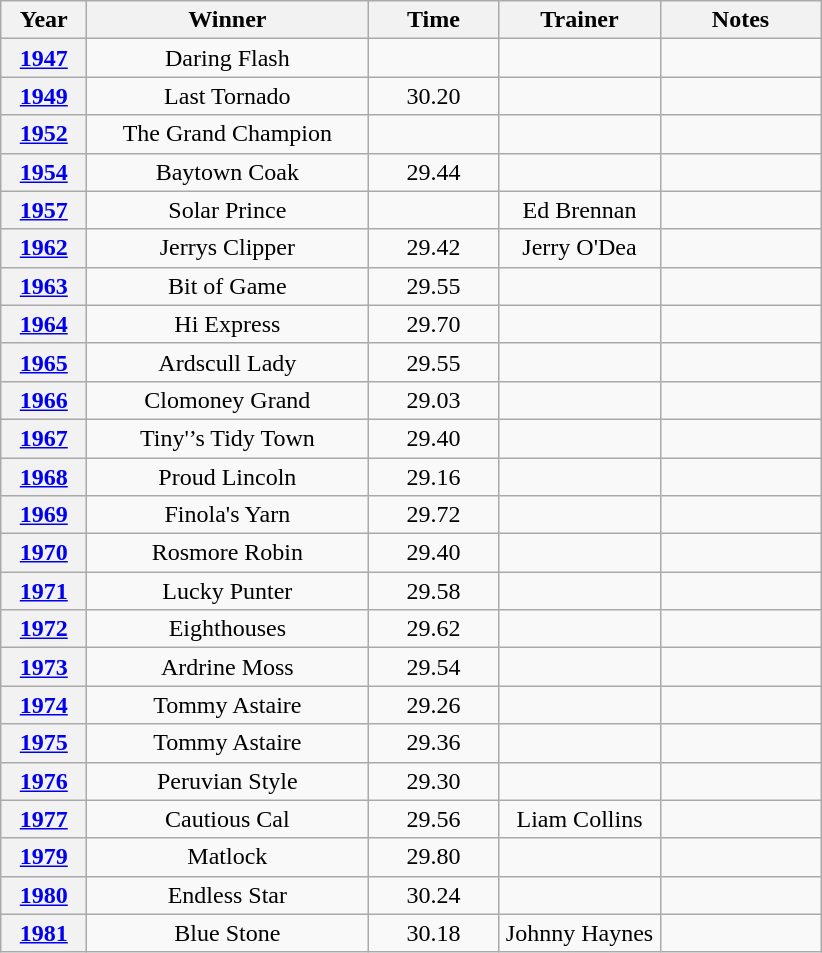<table class="wikitable" style="text-align:center">
<tr>
<th width=50>Year</th>
<th width=180>Winner</th>
<th width=80>Time</th>
<th width=100>Trainer</th>
<th width=100>Notes</th>
</tr>
<tr>
<th><a href='#'>1947</a></th>
<td>Daring Flash</td>
<td></td>
<td></td>
<td></td>
</tr>
<tr>
<th><a href='#'>1949</a></th>
<td>Last Tornado</td>
<td>30.20</td>
<td></td>
<td></td>
</tr>
<tr>
<th><a href='#'>1952</a></th>
<td>The Grand Champion </td>
<td></td>
<td></td>
<td></td>
</tr>
<tr>
<th><a href='#'>1954</a></th>
<td>Baytown Coak</td>
<td>29.44</td>
<td></td>
<td></td>
</tr>
<tr>
<th><a href='#'>1957</a></th>
<td>Solar Prince </td>
<td></td>
<td>Ed Brennan</td>
<td></td>
</tr>
<tr>
<th><a href='#'>1962</a></th>
<td>Jerrys Clipper	</td>
<td>29.42</td>
<td>Jerry O'Dea</td>
<td></td>
</tr>
<tr>
<th><a href='#'>1963</a></th>
<td>Bit of Game</td>
<td>29.55</td>
<td></td>
<td></td>
</tr>
<tr>
<th><a href='#'>1964</a></th>
<td>Hi Express</td>
<td>29.70</td>
<td></td>
<td></td>
</tr>
<tr>
<th><a href='#'>1965</a></th>
<td>Ardscull Lady</td>
<td>29.55</td>
<td></td>
<td></td>
</tr>
<tr>
<th><a href='#'>1966</a></th>
<td>Clomoney Grand</td>
<td>29.03</td>
<td></td>
<td></td>
</tr>
<tr>
<th><a href='#'>1967</a></th>
<td>Tiny'’s Tidy Town</td>
<td>29.40</td>
<td></td>
<td></td>
</tr>
<tr>
<th><a href='#'>1968</a></th>
<td>Proud Lincoln</td>
<td>29.16</td>
<td></td>
<td></td>
</tr>
<tr>
<th><a href='#'>1969</a></th>
<td>Finola's Yarn</td>
<td>29.72</td>
<td></td>
<td></td>
</tr>
<tr>
<th><a href='#'>1970</a></th>
<td>Rosmore Robin</td>
<td>29.40</td>
<td></td>
<td></td>
</tr>
<tr>
<th><a href='#'>1971</a></th>
<td>Lucky Punter</td>
<td>29.58</td>
<td></td>
<td></td>
</tr>
<tr>
<th><a href='#'>1972</a></th>
<td>Eighthouses</td>
<td>29.62</td>
<td></td>
<td></td>
</tr>
<tr>
<th><a href='#'>1973</a></th>
<td>Ardrine Moss</td>
<td>29.54</td>
<td></td>
<td></td>
</tr>
<tr>
<th><a href='#'>1974</a></th>
<td>Tommy Astaire</td>
<td>29.26</td>
<td></td>
<td></td>
</tr>
<tr>
<th><a href='#'>1975</a></th>
<td>Tommy Astaire</td>
<td>29.36</td>
<td></td>
<td></td>
</tr>
<tr>
<th><a href='#'>1976</a></th>
<td>Peruvian Style</td>
<td>29.30</td>
<td></td>
<td></td>
</tr>
<tr>
<th><a href='#'>1977</a></th>
<td>Cautious Cal</td>
<td>29.56</td>
<td>Liam Collins</td>
<td></td>
</tr>
<tr>
<th><a href='#'>1979</a></th>
<td>Matlock</td>
<td>29.80</td>
<td></td>
<td></td>
</tr>
<tr>
<th><a href='#'>1980</a></th>
<td>Endless Star</td>
<td>30.24</td>
<td></td>
<td></td>
</tr>
<tr>
<th><a href='#'>1981</a></th>
<td>Blue Stone</td>
<td>30.18</td>
<td>Johnny Haynes</td>
<td></td>
</tr>
</table>
